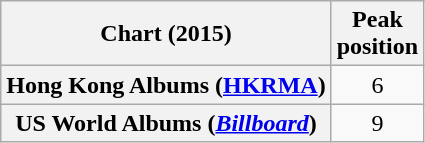<table class="wikitable plainrowheaders sortable">
<tr>
<th>Chart (2015)</th>
<th>Peak<br>position</th>
</tr>
<tr>
<th scope="row">Hong Kong Albums (<a href='#'>HKRMA</a>)</th>
<td style="text-align:center;">6</td>
</tr>
<tr>
<th scope="row">US World Albums (<em><a href='#'>Billboard</a></em>)</th>
<td align="center">9</td>
</tr>
</table>
